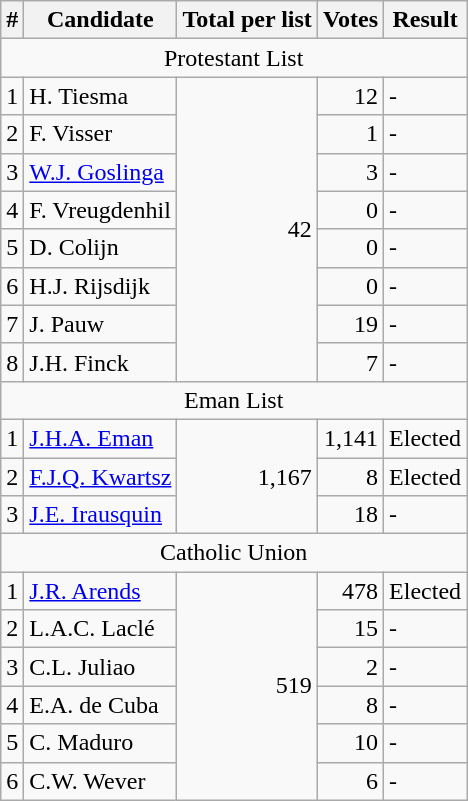<table class="wikitable">
<tr>
<th>#</th>
<th>Candidate</th>
<th>Total per list</th>
<th>Votes</th>
<th>Result</th>
</tr>
<tr>
<td Colspan = "5" style="text-align:center;">Protestant List</td>
</tr>
<tr>
<td>1</td>
<td>H. Tiesma</td>
<td Rowspan="8" style="text-align:right">42</td>
<td style="text-align:right">12</td>
<td>-</td>
</tr>
<tr>
<td>2</td>
<td>F. Visser</td>
<td style="text-align:right">1</td>
<td>-</td>
</tr>
<tr>
<td>3</td>
<td><a href='#'>W.J. Goslinga</a></td>
<td style="text-align:right">3</td>
<td>-</td>
</tr>
<tr>
<td>4</td>
<td>F. Vreugdenhil</td>
<td style="text-align:right">0</td>
<td>-</td>
</tr>
<tr>
<td>5</td>
<td>D. Colijn</td>
<td style="text-align:right">0</td>
<td>-</td>
</tr>
<tr>
<td>6</td>
<td>H.J. Rijsdijk</td>
<td style="text-align:right">0</td>
<td>-</td>
</tr>
<tr>
<td>7</td>
<td>J. Pauw</td>
<td style="text-align:right">19</td>
<td>-</td>
</tr>
<tr>
<td>8</td>
<td>J.H. Finck</td>
<td style="text-align:right">7</td>
<td>-</td>
</tr>
<tr>
<td Colspan = "5" style="text-align:center;">Eman List</td>
</tr>
<tr>
<td>1</td>
<td><a href='#'>J.H.A. Eman</a></td>
<td Rowspan="3" style="text-align:right">1,167</td>
<td style="text-align:right" style="text-align:right">1,141</td>
<td>Elected</td>
</tr>
<tr>
<td>2</td>
<td><a href='#'>F.J.Q. Kwartsz</a></td>
<td style="text-align:right">8</td>
<td>Elected</td>
</tr>
<tr>
<td>3</td>
<td><a href='#'>J.E. Irausquin</a></td>
<td style="text-align:right">18</td>
<td>-</td>
</tr>
<tr>
<td Colspan = "5" style="text-align:center;">Catholic Union</td>
</tr>
<tr>
<td>1</td>
<td><a href='#'>J.R. Arends</a></td>
<td Rowspan="6" style="text-align:right">519</td>
<td style="text-align:right" style="text-align:right">478</td>
<td>Elected</td>
</tr>
<tr>
<td>2</td>
<td>L.A.C. Laclé</td>
<td style="text-align:right">15</td>
<td>-</td>
</tr>
<tr>
<td>3</td>
<td>C.L. Juliao</td>
<td style="text-align:right">2</td>
<td>-</td>
</tr>
<tr>
<td>4</td>
<td>E.A. de Cuba</td>
<td style="text-align:right">8</td>
<td>-</td>
</tr>
<tr>
<td>5</td>
<td>C. Maduro</td>
<td style="text-align:right">10</td>
<td>-</td>
</tr>
<tr>
<td>6</td>
<td>C.W. Wever</td>
<td style="text-align:right">6</td>
<td>-</td>
</tr>
</table>
